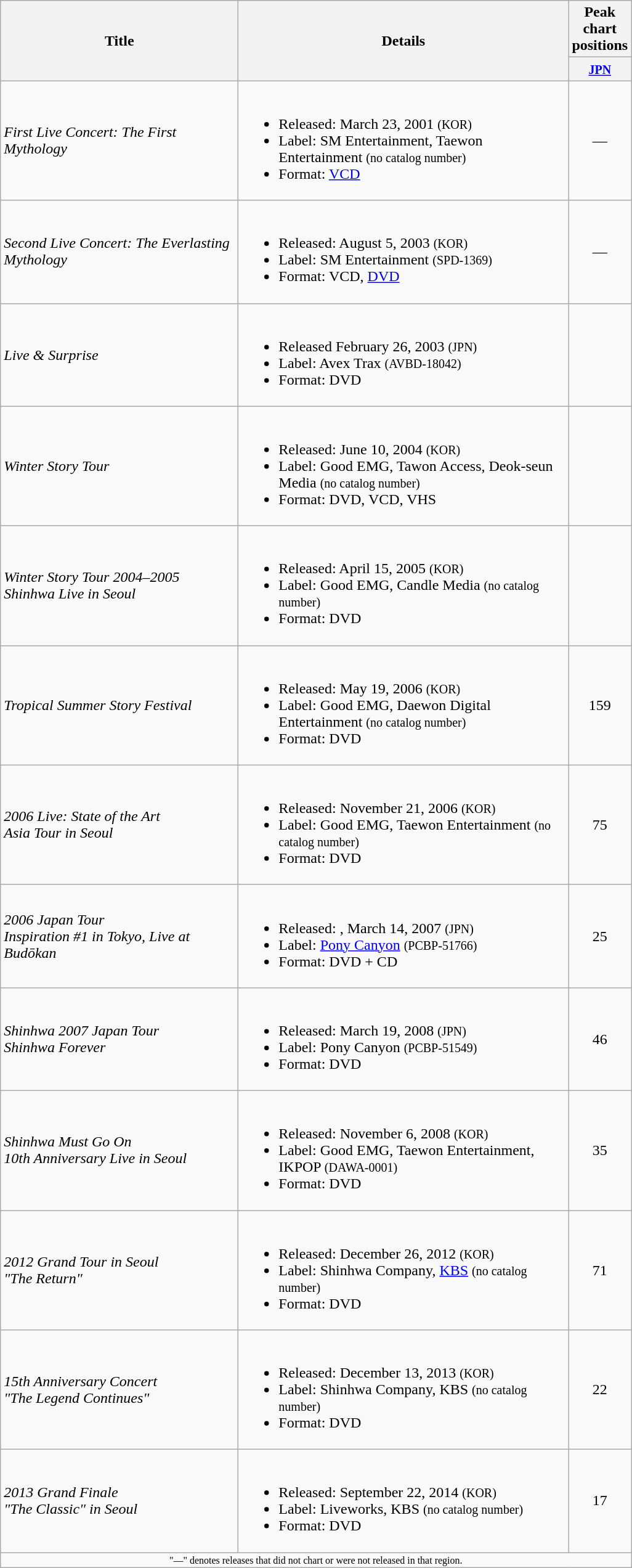<table class="wikitable">
<tr>
<th rowspan="2" style="width:250px;">Title</th>
<th rowspan="2" style="width:350px;">Details</th>
<th colspan="1">Peak chart<br>positions</th>
</tr>
<tr>
<th style="width:2.5em;"><small><a href='#'>JPN</a></small><br></th>
</tr>
<tr>
<td><em>First Live Concert: The First Mythology</em></td>
<td><br><ul><li>Released: March 23, 2001 <small>(KOR)</small></li><li>Label: SM Entertainment, Taewon Entertainment <small>(no catalog number)</small></li><li>Format: <a href='#'>VCD</a></li></ul></td>
<td align="center">—</td>
</tr>
<tr>
<td><em>Second Live Concert: The Everlasting Mythology</em></td>
<td><br><ul><li>Released: August 5, 2003 <small>(KOR)</small></li><li>Label: SM Entertainment <small>(SPD-1369)</small></li><li>Format: VCD, <a href='#'>DVD</a></li></ul></td>
<td align="center">—</td>
</tr>
<tr>
<td><em>Live & Surprise</em></td>
<td><br><ul><li>Released February 26, 2003 <small>(JPN)</small></li><li>Label: Avex Trax <small>(AVBD-18042)</small></li><li>Format: DVD</li></ul></td>
<td align="center"></td>
</tr>
<tr>
<td><em>Winter Story Tour</em></td>
<td><br><ul><li>Released: June 10, 2004 <small>(KOR)</small></li><li>Label: Good EMG, Tawon Access, Deok-seun Media <small>(no catalog number)</small></li><li>Format: DVD, VCD, VHS</li></ul></td>
<td align="center"></td>
</tr>
<tr>
<td><em>Winter Story Tour 2004–2005<br>Shinhwa Live in Seoul</em></td>
<td><br><ul><li>Released: April 15, 2005 <small>(KOR)</small></li><li>Label: Good EMG, Candle Media <small>(no catalog number)</small></li><li>Format: DVD</li></ul></td>
<td align="center"></td>
</tr>
<tr>
<td><em>Tropical Summer Story Festival</em></td>
<td><br><ul><li>Released: May 19, 2006 <small>(KOR)</small></li><li>Label: Good EMG, Daewon Digital Entertainment <small>(no catalog number)</small></li><li>Format: DVD</li></ul></td>
<td align="center">159</td>
</tr>
<tr>
<td><em>2006 Live: State of the Art<br>Asia Tour in Seoul</em></td>
<td><br><ul><li>Released: November 21, 2006 <small>(KOR)</small></li><li>Label: Good EMG, Taewon Entertainment <small>(no catalog number)</small></li><li>Format: DVD</li></ul></td>
<td align="center">75</td>
</tr>
<tr>
<td><em>2006 Japan Tour<br>Inspiration #1 in Tokyo, Live at Budōkan</em></td>
<td><br><ul><li>Released: , March 14, 2007 <small>(JPN)</small></li><li>Label: <a href='#'>Pony Canyon</a> <small>(PCBP-51766)</small></li><li>Format: DVD + CD</li></ul></td>
<td align="center">25</td>
</tr>
<tr>
<td><em>Shinhwa 2007 Japan Tour<br>Shinhwa Forever</em></td>
<td><br><ul><li>Released: March 19, 2008 <small>(JPN)</small></li><li>Label: Pony Canyon <small>(PCBP-51549)</small></li><li>Format: DVD</li></ul></td>
<td align="center">46</td>
</tr>
<tr>
<td><em>Shinhwa Must Go On<br>10th Anniversary Live in Seoul</em></td>
<td><br><ul><li>Released: November 6, 2008 <small>(KOR)</small></li><li>Label: Good EMG, Taewon Entertainment, IKPOP <small>(DAWA-0001)</small></li><li>Format: DVD</li></ul></td>
<td align="center">35</td>
</tr>
<tr>
<td><em>2012 Grand Tour in Seoul<br>"The Return"</em></td>
<td><br><ul><li>Released: December 26, 2012 <small>(KOR)</small></li><li>Label: Shinhwa Company, <a href='#'>KBS</a> <small>(no catalog number)</small></li><li>Format: DVD</li></ul></td>
<td align="center">71</td>
</tr>
<tr>
<td><em>15th Anniversary Concert<br>"The Legend Continues"</em></td>
<td><br><ul><li>Released: December 13, 2013 <small>(KOR)</small></li><li>Label: Shinhwa Company, KBS <small>(no catalog number)</small></li><li>Format: DVD</li></ul></td>
<td align="center">22</td>
</tr>
<tr>
<td><em>2013 Grand Finale<br>"The Classic" in Seoul</em></td>
<td><br><ul><li>Released: September 22, 2014 <small>(KOR)</small></li><li>Label: Liveworks, KBS <small>(no catalog number)</small></li><li>Format: DVD</li></ul></td>
<td align="center">17</td>
</tr>
<tr>
<td colspan="5" style="text-align:center; font-size:8pt;">"—" denotes releases that did not chart or were not released in that region.</td>
</tr>
</table>
